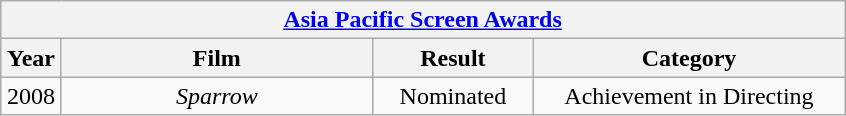<table class="wikitable">
<tr>
<th colspan="5" align="center"><a href='#'>Asia Pacific Screen Awards</a></th>
</tr>
<tr>
<th width="33">Year</th>
<th width="200">Film</th>
<th width="100">Result</th>
<th width="200">Category</th>
</tr>
<tr>
<td align="center">2008</td>
<td align="center"><em>Sparrow</em></td>
<td align="center" rowspan="1">Nominated</td>
<td align="center" rowspan="1">Achievement in Directing</td>
</tr>
</table>
